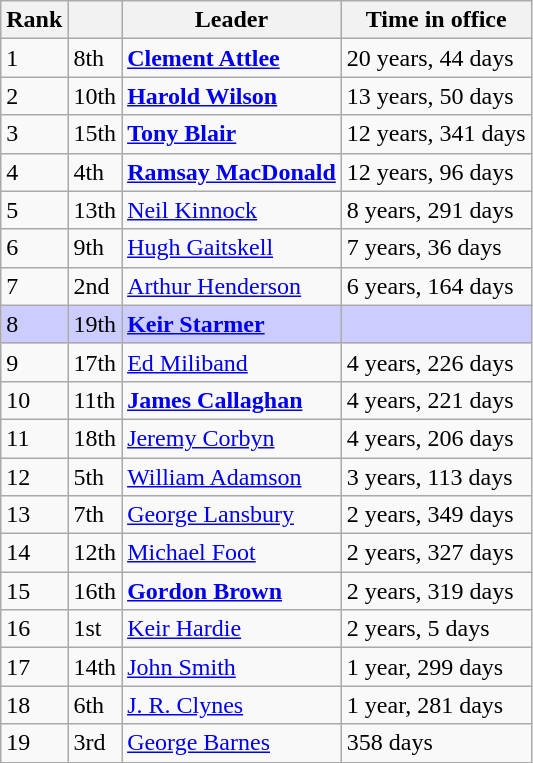<table class="wikitable sortable">
<tr>
<th>Rank</th>
<th></th>
<th>Leader</th>
<th>Time in office</th>
</tr>
<tr>
<td>1</td>
<td>8th</td>
<td><strong><a href='#'>Clement Attlee</a></strong></td>
<td>20 years, 44 days</td>
</tr>
<tr>
<td>2</td>
<td>10th</td>
<td><strong><a href='#'>Harold Wilson</a></strong></td>
<td>13 years, 50 days</td>
</tr>
<tr>
<td>3</td>
<td>15th</td>
<td><strong><a href='#'>Tony Blair</a></strong></td>
<td>12 years, 341 days</td>
</tr>
<tr>
<td>4</td>
<td>4th</td>
<td><strong><a href='#'>Ramsay MacDonald</a></strong></td>
<td>12 years, 96 days</td>
</tr>
<tr>
<td>5</td>
<td>13th</td>
<td><a href='#'>Neil Kinnock</a></td>
<td>8 years, 291 days</td>
</tr>
<tr>
<td>6</td>
<td>9th</td>
<td><a href='#'>Hugh Gaitskell</a></td>
<td>7 years, 36 days</td>
</tr>
<tr>
<td>7</td>
<td>2nd</td>
<td><a href='#'>Arthur Henderson</a></td>
<td>6 years, 164 days</td>
</tr>
<tr bgcolor="ccccff">
<td>8</td>
<td>19th</td>
<td><strong><a href='#'>Keir Starmer</a></strong></td>
<td></td>
</tr>
<tr>
<td>9</td>
<td>17th</td>
<td><a href='#'>Ed Miliband</a></td>
<td>4 years, 226 days</td>
</tr>
<tr>
<td>10</td>
<td>11th</td>
<td><strong><a href='#'>James Callaghan</a></strong></td>
<td>4 years, 221 days</td>
</tr>
<tr>
<td>11</td>
<td>18th</td>
<td><a href='#'>Jeremy Corbyn</a></td>
<td>4 years, 206 days</td>
</tr>
<tr>
<td>12</td>
<td>5th</td>
<td><a href='#'>William Adamson</a></td>
<td>3 years, 113 days</td>
</tr>
<tr>
<td>13</td>
<td>7th</td>
<td><a href='#'>George Lansbury</a></td>
<td>2 years, 349 days</td>
</tr>
<tr>
<td>14</td>
<td>12th</td>
<td><a href='#'>Michael Foot</a></td>
<td>2 years, 327 days</td>
</tr>
<tr>
<td>15</td>
<td>16th</td>
<td><strong><a href='#'>Gordon Brown</a></strong></td>
<td>2 years, 319 days</td>
</tr>
<tr>
<td>16</td>
<td>1st</td>
<td><a href='#'>Keir Hardie</a></td>
<td>2 years, 5 days</td>
</tr>
<tr>
<td>17</td>
<td>14th</td>
<td><a href='#'>John Smith</a></td>
<td>1 year, 299 days</td>
</tr>
<tr>
<td>18</td>
<td>6th</td>
<td><a href='#'>J. R. Clynes</a></td>
<td>1 year, 281 days</td>
</tr>
<tr>
<td>19</td>
<td>3rd</td>
<td><a href='#'>George Barnes</a></td>
<td>358 days</td>
</tr>
</table>
